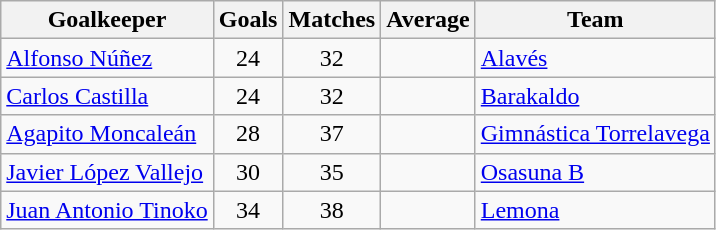<table class="wikitable sortable">
<tr>
<th>Goalkeeper</th>
<th>Goals</th>
<th>Matches</th>
<th>Average</th>
<th>Team</th>
</tr>
<tr>
<td> <a href='#'>Alfonso Núñez</a></td>
<td style="text-align:center;">24</td>
<td style="text-align:center;">32</td>
<td style="text-align:center;"></td>
<td><a href='#'>Alavés</a></td>
</tr>
<tr>
<td> <a href='#'>Carlos Castilla</a></td>
<td style="text-align:center;">24</td>
<td style="text-align:center;">32</td>
<td style="text-align:center;"></td>
<td><a href='#'>Barakaldo</a></td>
</tr>
<tr>
<td> <a href='#'>Agapito Moncaleán</a></td>
<td style="text-align:center;">28</td>
<td style="text-align:center;">37</td>
<td style="text-align:center;"></td>
<td><a href='#'>Gimnástica Torrelavega</a></td>
</tr>
<tr>
<td> <a href='#'>Javier López Vallejo</a></td>
<td style="text-align:center;">30</td>
<td style="text-align:center;">35</td>
<td style="text-align:center;"></td>
<td><a href='#'>Osasuna B</a></td>
</tr>
<tr>
<td> <a href='#'>Juan Antonio Tinoko</a></td>
<td style="text-align:center;">34</td>
<td style="text-align:center;">38</td>
<td style="text-align:center;"></td>
<td><a href='#'>Lemona</a></td>
</tr>
</table>
